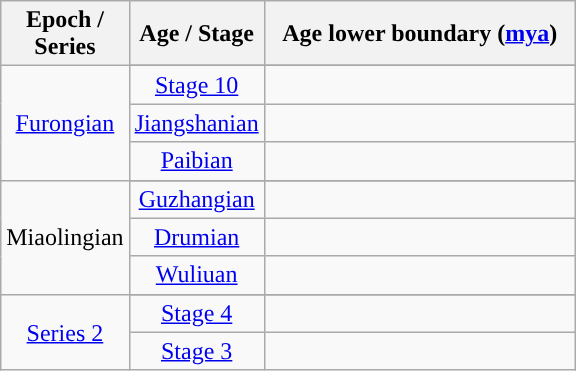<table class="wikitable" style="text-align:center;">
<tr>
<th style="width:75px;">Epoch / Series</th>
<th style="width:75px;">Age / Stage</th>
<th style="width:200px;">Age lower boundary (<a href='#'>mya</a>)</th>
</tr>
<tr style="background:">
<td rowspan="4"><a href='#'>Furongian</a></td>
</tr>
<tr style="background:">
<td><a href='#'>Stage 10</a></td>
<td></td>
</tr>
<tr style="background:">
<td><a href='#'>Jiangshanian</a></td>
<td></td>
</tr>
<tr style="background:">
<td><a href='#'>Paibian</a></td>
<td></td>
</tr>
<tr style="background:">
<td rowspan="4">Miaolingian</td>
</tr>
<tr style="background:">
<td><a href='#'>Guzhangian</a></td>
<td></td>
</tr>
<tr style="background:">
<td><a href='#'>Drumian</a></td>
<td></td>
</tr>
<tr style="background:">
<td><a href='#'>Wuliuan</a></td>
<td></td>
</tr>
<tr style="background:">
<td rowspan="3"><a href='#'>Series 2</a></td>
</tr>
<tr style="background:">
<td><a href='#'>Stage 4</a></td>
<td></td>
</tr>
<tr style="background:">
<td><a href='#'>Stage 3</a></td>
<td></td>
</tr>
</table>
